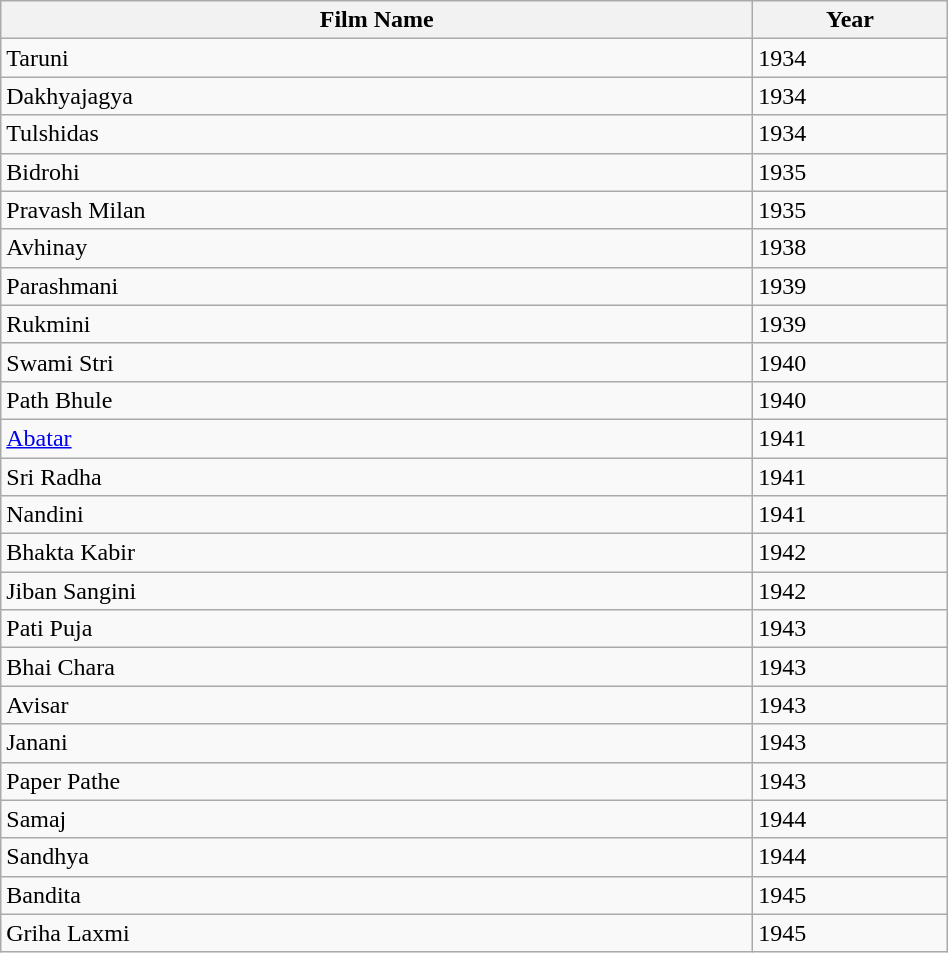<table class="wikitable" width=50%>
<tr>
<th>Film Name</th>
<th>Year</th>
</tr>
<tr>
<td>Taruni</td>
<td>1934</td>
</tr>
<tr>
<td>Dakhyajagya</td>
<td>1934</td>
</tr>
<tr>
<td>Tulshidas</td>
<td>1934</td>
</tr>
<tr>
<td>Bidrohi</td>
<td>1935</td>
</tr>
<tr>
<td>Pravash Milan             </td>
<td>1935</td>
</tr>
<tr>
<td>Avhinay</td>
<td>1938</td>
</tr>
<tr>
<td>Parashmani</td>
<td>1939</td>
</tr>
<tr>
<td>Rukmini</td>
<td>1939</td>
</tr>
<tr>
<td>Swami Stri</td>
<td>1940</td>
</tr>
<tr>
<td>Path Bhule</td>
<td>1940</td>
</tr>
<tr>
<td><a href='#'>Abatar</a></td>
<td>1941</td>
</tr>
<tr>
<td>Sri Radha</td>
<td>1941</td>
</tr>
<tr>
<td>Nandini</td>
<td>1941</td>
</tr>
<tr>
<td>Bhakta Kabir</td>
<td>1942</td>
</tr>
<tr>
<td>Jiban Sangini</td>
<td>1942</td>
</tr>
<tr>
<td>Pati Puja</td>
<td>1943</td>
</tr>
<tr>
<td>Bhai Chara</td>
<td>1943</td>
</tr>
<tr>
<td>Avisar</td>
<td>1943</td>
</tr>
<tr>
<td>Janani</td>
<td>1943</td>
</tr>
<tr>
<td>Paper Pathe</td>
<td>1943</td>
</tr>
<tr>
<td>Samaj</td>
<td>1944</td>
</tr>
<tr>
<td>Sandhya</td>
<td>1944</td>
</tr>
<tr>
<td>Bandita</td>
<td>1945</td>
</tr>
<tr>
<td>Griha Laxmi</td>
<td>1945</td>
</tr>
</table>
